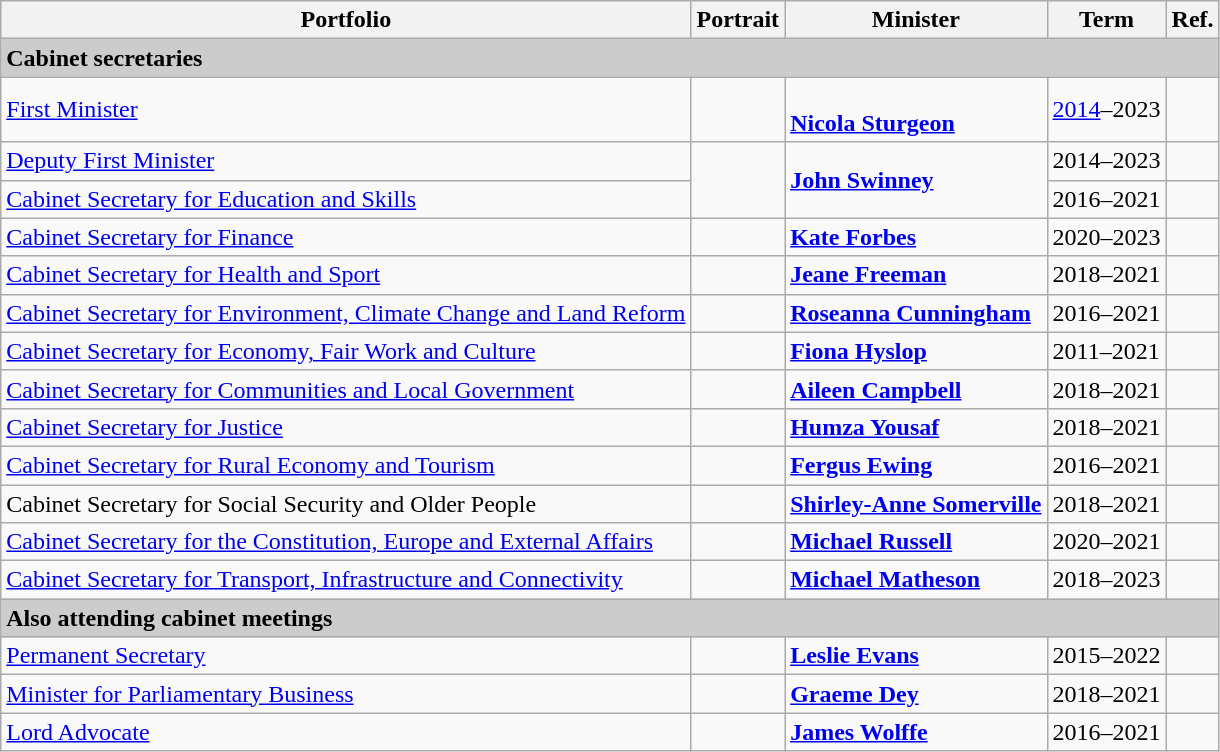<table class="wikitable">
<tr>
<th>Portfolio</th>
<th>Portrait</th>
<th>Minister</th>
<th>Term</th>
<th>Ref.</th>
</tr>
<tr>
<td colspan="5" style="background:#ccc;"><strong>Cabinet secretaries</strong></td>
</tr>
<tr>
<td><a href='#'>First Minister</a></td>
<td></td>
<td><br><strong><a href='#'>Nicola Sturgeon</a></strong> </td>
<td><a href='#'>2014</a>–2023</td>
<td></td>
</tr>
<tr>
<td><a href='#'>Deputy First Minister</a></td>
<td rowspan="2"></td>
<td rowspan="2"><strong><a href='#'>John Swinney</a></strong> </td>
<td>2014–2023</td>
<td></td>
</tr>
<tr>
<td><a href='#'>Cabinet Secretary for Education and Skills</a></td>
<td>2016–2021</td>
<td></td>
</tr>
<tr>
<td><a href='#'>Cabinet Secretary for Finance</a></td>
<td></td>
<td><strong><a href='#'>Kate Forbes</a></strong> </td>
<td>2020–2023</td>
<td></td>
</tr>
<tr>
<td><a href='#'>Cabinet Secretary for Health and Sport</a></td>
<td></td>
<td><strong><a href='#'>Jeane Freeman</a></strong> </td>
<td>2018–2021</td>
<td></td>
</tr>
<tr>
<td><a href='#'>Cabinet Secretary for Environment, Climate Change and Land Reform</a></td>
<td></td>
<td><strong><a href='#'>Roseanna Cunningham</a></strong> </td>
<td>2016–2021</td>
<td></td>
</tr>
<tr>
<td><a href='#'>Cabinet Secretary for Economy, Fair Work and Culture</a></td>
<td></td>
<td><strong><a href='#'>Fiona Hyslop</a></strong> </td>
<td>2011–2021</td>
<td></td>
</tr>
<tr>
<td><a href='#'>Cabinet Secretary for Communities and Local Government</a></td>
<td></td>
<td><strong><a href='#'>Aileen Campbell</a></strong> </td>
<td>2018–2021</td>
<td></td>
</tr>
<tr>
<td><a href='#'>Cabinet Secretary for Justice</a></td>
<td></td>
<td><strong><a href='#'>Humza Yousaf</a></strong> </td>
<td>2018–2021</td>
<td></td>
</tr>
<tr>
<td><a href='#'>Cabinet Secretary for Rural Economy and Tourism</a></td>
<td></td>
<td><strong><a href='#'>Fergus Ewing</a></strong> </td>
<td>2016–2021</td>
<td></td>
</tr>
<tr>
<td>Cabinet Secretary for Social Security and Older People</td>
<td></td>
<td><strong><a href='#'>Shirley-Anne Somerville</a></strong> </td>
<td>2018–2021</td>
<td></td>
</tr>
<tr>
<td><a href='#'>Cabinet Secretary for the Constitution, Europe and External Affairs</a></td>
<td></td>
<td><strong><a href='#'>Michael Russell</a></strong> </td>
<td>2020–2021</td>
<td></td>
</tr>
<tr>
<td><a href='#'>Cabinet Secretary for Transport, Infrastructure and Connectivity</a></td>
<td></td>
<td><strong><a href='#'>Michael Matheson</a></strong> </td>
<td>2018–2023</td>
<td></td>
</tr>
<tr>
<td colspan="5" style="background:#ccc;"><strong>Also attending cabinet meetings</strong></td>
</tr>
<tr>
<td><a href='#'>Permanent Secretary</a></td>
<td></td>
<td><strong><a href='#'>Leslie Evans</a></strong></td>
<td>2015–2022</td>
<td></td>
</tr>
<tr>
<td><a href='#'>Minister for Parliamentary Business</a></td>
<td></td>
<td><strong><a href='#'>Graeme Dey</a></strong> </td>
<td>2018–2021</td>
<td></td>
</tr>
<tr>
<td><a href='#'>Lord Advocate</a></td>
<td></td>
<td> <strong><a href='#'>James Wolffe</a></strong> </td>
<td>2016–2021</td>
<td></td>
</tr>
</table>
